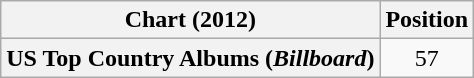<table class="wikitable plainrowheaders" style="text-align:center">
<tr>
<th scope="col">Chart (2012)</th>
<th scope="col">Position</th>
</tr>
<tr>
<th scope="row">US Top Country Albums (<em>Billboard</em>)</th>
<td>57</td>
</tr>
</table>
